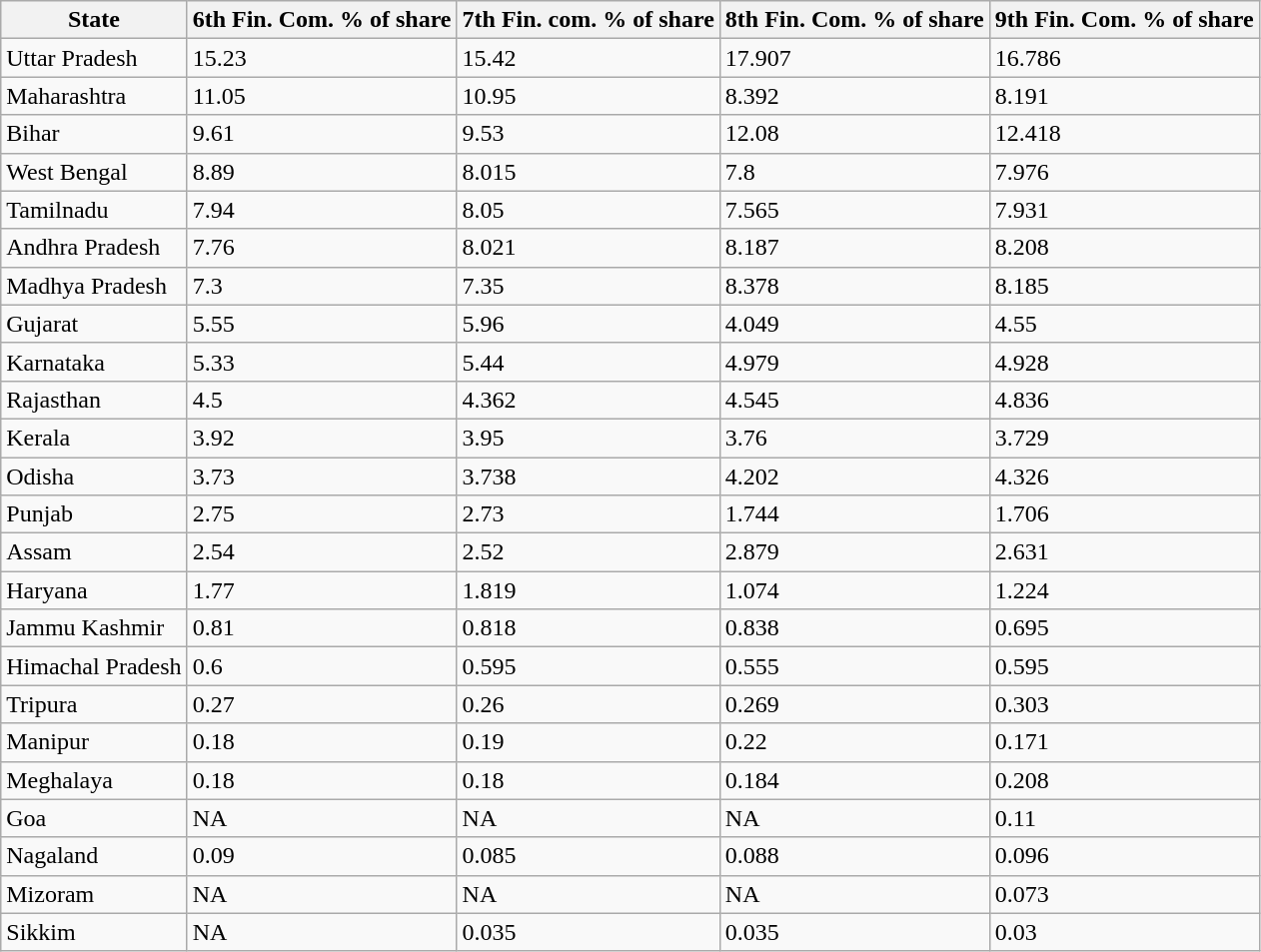<table class="wikitable sortable">
<tr>
<th>State</th>
<th>6th Fin. Com. % of share</th>
<th>7th Fin. com. % of share</th>
<th>8th Fin. Com. % of share</th>
<th>9th Fin. Com. % of share</th>
</tr>
<tr>
<td>Uttar Pradesh</td>
<td>15.23</td>
<td>15.42</td>
<td>17.907</td>
<td>16.786</td>
</tr>
<tr>
<td>Maharashtra</td>
<td>11.05</td>
<td>10.95</td>
<td>8.392</td>
<td>8.191</td>
</tr>
<tr>
<td>Bihar</td>
<td>9.61</td>
<td>9.53</td>
<td>12.08</td>
<td>12.418</td>
</tr>
<tr>
<td>West Bengal</td>
<td>8.89</td>
<td>8.015</td>
<td>7.8</td>
<td>7.976</td>
</tr>
<tr>
<td>Tamilnadu</td>
<td>7.94</td>
<td>8.05</td>
<td>7.565</td>
<td>7.931</td>
</tr>
<tr>
<td>Andhra Pradesh</td>
<td>7.76</td>
<td>8.021</td>
<td>8.187</td>
<td>8.208</td>
</tr>
<tr>
<td>Madhya Pradesh</td>
<td>7.3</td>
<td>7.35</td>
<td>8.378</td>
<td>8.185</td>
</tr>
<tr>
<td>Gujarat</td>
<td>5.55</td>
<td>5.96</td>
<td>4.049</td>
<td>4.55</td>
</tr>
<tr>
<td>Karnataka</td>
<td>5.33</td>
<td>5.44</td>
<td>4.979</td>
<td>4.928</td>
</tr>
<tr>
<td>Rajasthan</td>
<td>4.5</td>
<td>4.362</td>
<td>4.545</td>
<td>4.836</td>
</tr>
<tr>
<td>Kerala</td>
<td>3.92</td>
<td>3.95</td>
<td>3.76</td>
<td>3.729</td>
</tr>
<tr>
<td>Odisha</td>
<td>3.73</td>
<td>3.738</td>
<td>4.202</td>
<td>4.326</td>
</tr>
<tr>
<td>Punjab</td>
<td>2.75</td>
<td>2.73</td>
<td>1.744</td>
<td>1.706</td>
</tr>
<tr>
<td>Assam</td>
<td>2.54</td>
<td>2.52</td>
<td>2.879</td>
<td>2.631</td>
</tr>
<tr>
<td>Haryana</td>
<td>1.77</td>
<td>1.819</td>
<td>1.074</td>
<td>1.224</td>
</tr>
<tr>
<td>Jammu Kashmir</td>
<td>0.81</td>
<td>0.818</td>
<td>0.838</td>
<td>0.695</td>
</tr>
<tr>
<td>Himachal Pradesh</td>
<td>0.6</td>
<td>0.595</td>
<td>0.555</td>
<td>0.595</td>
</tr>
<tr>
<td>Tripura</td>
<td>0.27</td>
<td>0.26</td>
<td>0.269</td>
<td>0.303</td>
</tr>
<tr>
<td>Manipur</td>
<td>0.18</td>
<td>0.19</td>
<td>0.22</td>
<td>0.171</td>
</tr>
<tr>
<td>Meghalaya</td>
<td>0.18</td>
<td>0.18</td>
<td>0.184</td>
<td>0.208</td>
</tr>
<tr>
<td>Goa</td>
<td>NA</td>
<td>NA</td>
<td>NA</td>
<td>0.11</td>
</tr>
<tr>
<td>Nagaland</td>
<td>0.09</td>
<td>0.085</td>
<td>0.088</td>
<td>0.096</td>
</tr>
<tr>
<td>Mizoram</td>
<td>NA</td>
<td>NA</td>
<td>NA</td>
<td>0.073</td>
</tr>
<tr>
<td>Sikkim</td>
<td>NA</td>
<td>0.035</td>
<td>0.035</td>
<td>0.03</td>
</tr>
</table>
